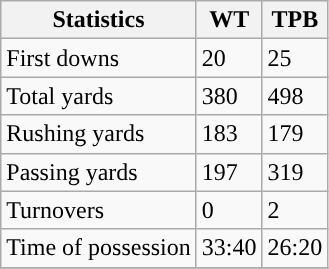<table class="wikitable" style="float: left;">
<tr>
<th>Statistics</th>
<th>WT</th>
<th>TPB</th>
</tr>
<tr>
<td>First downs</td>
<td>20</td>
<td>25</td>
</tr>
<tr>
<td>Total yards</td>
<td>380</td>
<td>498</td>
</tr>
<tr>
<td>Rushing yards</td>
<td>183</td>
<td>179</td>
</tr>
<tr>
<td>Passing yards</td>
<td>197</td>
<td>319</td>
</tr>
<tr>
<td>Turnovers</td>
<td>0</td>
<td>2</td>
</tr>
<tr>
<td>Time of possession</td>
<td>33:40</td>
<td>26:20</td>
</tr>
<tr>
</tr>
</table>
